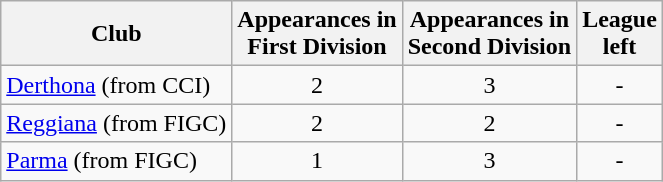<table class="wikitable sortable" style="text-align:center;">
<tr>
<th>Club<br></th>
<th>Appearances in<br>First Division</th>
<th>Appearances in<br>Second Division</th>
<th>League<br>left</th>
</tr>
<tr>
<td style="text-align:left;"><a href='#'>Derthona</a> (from CCI)</td>
<td>2</td>
<td>3</td>
<td>-</td>
</tr>
<tr>
<td style="text-align:left;"><a href='#'>Reggiana</a> (from FIGC)</td>
<td>2</td>
<td>2</td>
<td>-</td>
</tr>
<tr>
<td style="text-align:left;"><a href='#'>Parma</a> (from FIGC)</td>
<td>1</td>
<td>3</td>
<td>-</td>
</tr>
</table>
